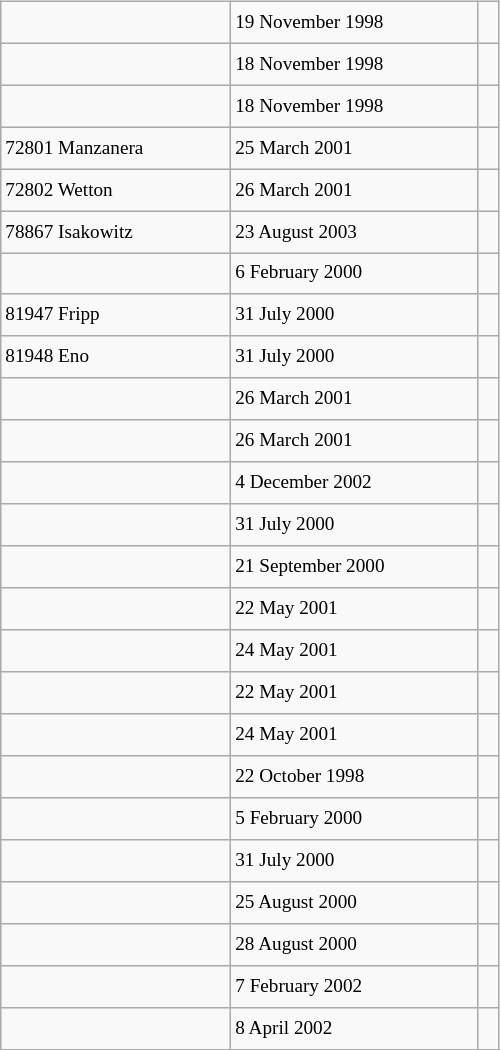<table class="wikitable" style="font-size: 80%; float: left; width: 26em; margin-right: 1em; height: 700px">
<tr>
<td></td>
<td>19 November 1998</td>
<td></td>
</tr>
<tr>
<td></td>
<td>18 November 1998</td>
<td></td>
</tr>
<tr>
<td></td>
<td>18 November 1998</td>
<td></td>
</tr>
<tr>
<td>72801 Manzanera</td>
<td>25 March 2001</td>
<td></td>
</tr>
<tr>
<td>72802 Wetton</td>
<td>26 March 2001</td>
<td></td>
</tr>
<tr>
<td>78867 Isakowitz</td>
<td>23 August 2003</td>
<td></td>
</tr>
<tr>
<td></td>
<td>6 February 2000</td>
<td></td>
</tr>
<tr>
<td>81947 Fripp</td>
<td>31 July 2000</td>
<td></td>
</tr>
<tr>
<td>81948 Eno</td>
<td>31 July 2000</td>
<td></td>
</tr>
<tr>
<td></td>
<td>26 March 2001</td>
<td></td>
</tr>
<tr>
<td><strong></strong></td>
<td>26 March 2001</td>
<td></td>
</tr>
<tr>
<td></td>
<td>4 December 2002</td>
<td></td>
</tr>
<tr>
<td></td>
<td>31 July 2000</td>
<td></td>
</tr>
<tr>
<td></td>
<td>21 September 2000</td>
<td></td>
</tr>
<tr>
<td></td>
<td>22 May 2001</td>
<td></td>
</tr>
<tr>
<td></td>
<td>24 May 2001</td>
<td></td>
</tr>
<tr>
<td></td>
<td>22 May 2001</td>
<td></td>
</tr>
<tr>
<td></td>
<td>24 May 2001</td>
<td></td>
</tr>
<tr>
<td><strong></strong></td>
<td>22 October 1998</td>
<td></td>
</tr>
<tr>
<td></td>
<td>5 February 2000</td>
<td></td>
</tr>
<tr>
<td></td>
<td>31 July 2000</td>
<td></td>
</tr>
<tr>
<td></td>
<td>25 August 2000</td>
<td></td>
</tr>
<tr>
<td></td>
<td>28 August 2000</td>
<td></td>
</tr>
<tr>
<td></td>
<td>7 February 2002</td>
<td></td>
</tr>
<tr>
<td><strong></strong></td>
<td>8 April 2002</td>
<td> </td>
</tr>
</table>
